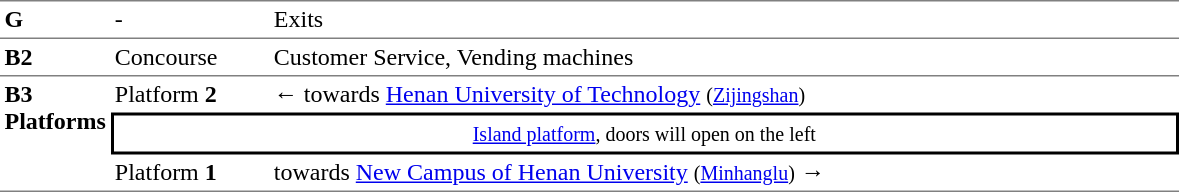<table table border=0 cellspacing=0 cellpadding=3>
<tr>
<td style="border-top:solid 1px gray;" width=50 valign=top><strong>G</strong></td>
<td style="border-top:solid 1px gray;" width=100 valign=top>-</td>
<td style="border-top:solid 1px gray;" width=600 valign=top>Exits</td>
</tr>
<tr>
<td style="border-bottom:solid 1px gray; border-top:solid 1px gray;" valign=top width=50><strong>B2</strong></td>
<td style="border-bottom:solid 1px gray; border-top:solid 1px gray;" valign=top width=100>Concourse<br></td>
<td style="border-bottom:solid 1px gray; border-top:solid 1px gray;" valign=top width=390>Customer Service, Vending machines</td>
</tr>
<tr>
<td style="border-bottom:solid 1px gray;" rowspan=3 valign=top><strong>B3<br>Platforms</strong></td>
<td>Platform <span> <strong>2</strong></span></td>
<td>←  towards <a href='#'>Henan University of Technology</a> <small>(<a href='#'>Zijingshan</a>)</small></td>
</tr>
<tr>
<td style="border-right:solid 2px black;border-left:solid 2px black;border-top:solid 2px black;border-bottom:solid 2px black;text-align:center;" colspan=2><small><a href='#'>Island platform</a>, doors will open on the left</small></td>
</tr>
<tr>
<td style="border-bottom:solid 1px gray;">Platform <span> <strong>1</strong></span></td>
<td style="border-bottom:solid 1px gray;">  towards <a href='#'>New Campus of Henan University</a> <small>(<a href='#'>Minhanglu</a>)</small> →</td>
</tr>
</table>
